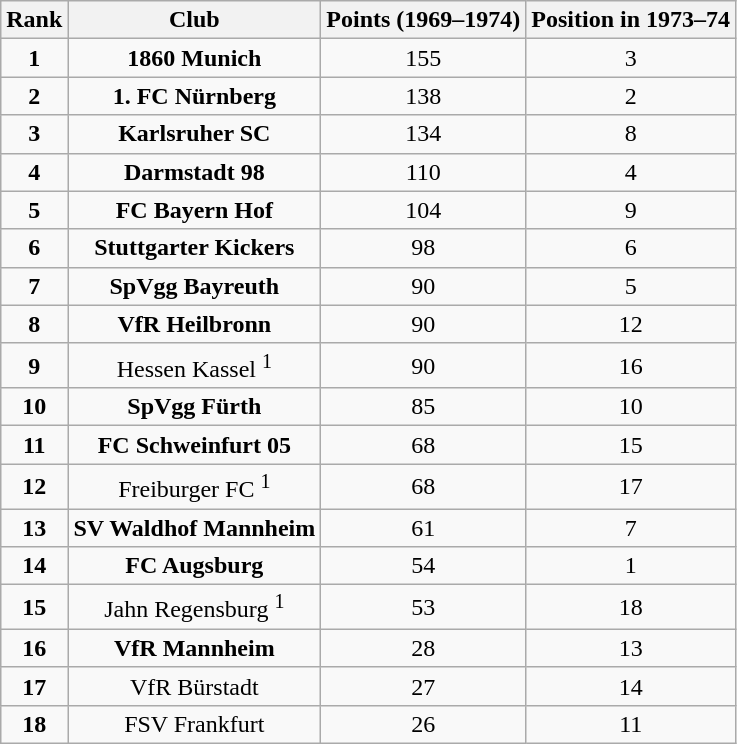<table class="wikitable">
<tr>
<th>Rank</th>
<th>Club</th>
<th>Points (1969–1974)</th>
<th>Position in 1973–74</th>
</tr>
<tr align="center">
<td><strong>1</strong></td>
<td><strong>1860 Munich</strong></td>
<td>155</td>
<td>3</td>
</tr>
<tr align="center">
<td><strong>2</strong></td>
<td><strong>1. FC Nürnberg</strong></td>
<td>138</td>
<td>2</td>
</tr>
<tr align="center">
<td><strong>3</strong></td>
<td><strong>Karlsruher SC</strong></td>
<td>134</td>
<td>8</td>
</tr>
<tr align="center">
<td><strong>4</strong></td>
<td><strong>Darmstadt 98</strong></td>
<td>110</td>
<td>4</td>
</tr>
<tr align="center">
<td><strong>5</strong></td>
<td><strong>FC Bayern Hof</strong></td>
<td>104</td>
<td>9</td>
</tr>
<tr align="center">
<td><strong>6</strong></td>
<td><strong>Stuttgarter Kickers</strong></td>
<td>98</td>
<td>6</td>
</tr>
<tr align="center">
<td><strong>7</strong></td>
<td><strong>SpVgg Bayreuth</strong></td>
<td>90</td>
<td>5</td>
</tr>
<tr align="center">
<td><strong>8</strong></td>
<td><strong>VfR Heilbronn</strong></td>
<td>90</td>
<td>12</td>
</tr>
<tr align="center">
<td><strong>9</strong></td>
<td>Hessen Kassel <sup>1</sup></td>
<td>90</td>
<td>16</td>
</tr>
<tr align="center">
<td><strong>10</strong></td>
<td><strong>SpVgg Fürth</strong></td>
<td>85</td>
<td>10</td>
</tr>
<tr align="center">
<td><strong>11</strong></td>
<td><strong>FC Schweinfurt 05</strong></td>
<td>68</td>
<td>15</td>
</tr>
<tr align="center">
<td><strong>12</strong></td>
<td>Freiburger FC <sup>1</sup></td>
<td>68</td>
<td>17</td>
</tr>
<tr align="center">
<td><strong>13</strong></td>
<td><strong>SV Waldhof Mannheim</strong></td>
<td>61</td>
<td>7</td>
</tr>
<tr align="center">
<td><strong>14</strong></td>
<td><strong>FC Augsburg</strong></td>
<td>54</td>
<td>1</td>
</tr>
<tr align="center">
<td><strong>15</strong></td>
<td>Jahn Regensburg <sup>1</sup></td>
<td>53</td>
<td>18</td>
</tr>
<tr align="center">
<td><strong>16</strong></td>
<td><strong>VfR Mannheim</strong></td>
<td>28</td>
<td>13</td>
</tr>
<tr align="center">
<td><strong>17</strong></td>
<td>VfR Bürstadt</td>
<td>27</td>
<td>14</td>
</tr>
<tr align="center">
<td><strong>18</strong></td>
<td>FSV Frankfurt</td>
<td>26</td>
<td>11</td>
</tr>
</table>
